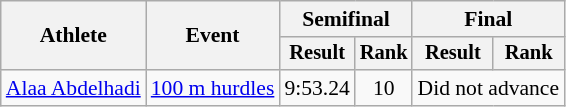<table class="wikitable" style="font-size:90%">
<tr>
<th rowspan="2">Athlete</th>
<th rowspan="2">Event</th>
<th colspan="2">Semifinal</th>
<th colspan="2">Final</th>
</tr>
<tr style="font-size:95%">
<th>Result</th>
<th>Rank</th>
<th>Result</th>
<th>Rank</th>
</tr>
<tr align=center>
<td align=left><a href='#'>Alaa Abdelhadi</a></td>
<td align=left><a href='#'>100 m hurdles</a></td>
<td>9:53.24</td>
<td>10</td>
<td colspan="2">Did not advance</td>
</tr>
</table>
